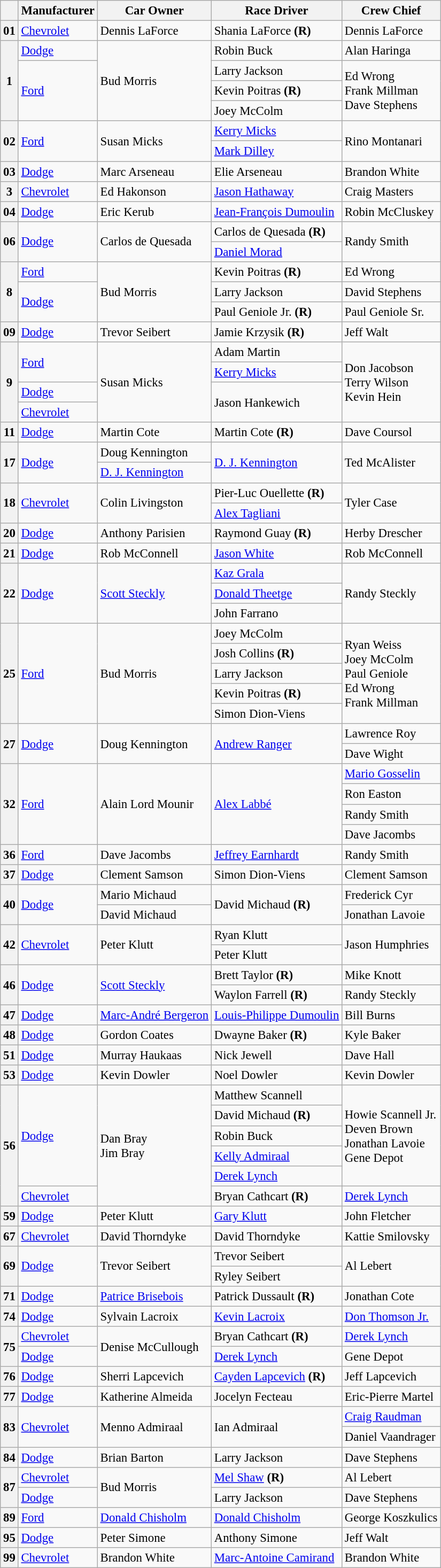<table class="wikitable" style="font-size: 95%;">
<tr>
<th></th>
<th>Manufacturer</th>
<th>Car Owner</th>
<th>Race Driver</th>
<th>Crew Chief</th>
</tr>
<tr>
<th>01</th>
<td><a href='#'>Chevrolet</a></td>
<td>Dennis LaForce</td>
<td>Shania LaForce <strong>(R)</strong> <small></small></td>
<td>Dennis LaForce</td>
</tr>
<tr>
<th rowspan=4>1</th>
<td><a href='#'>Dodge</a> <small></small></td>
<td rowspan=4>Bud Morris</td>
<td>Robin Buck <small></small></td>
<td>Alan Haringa <small></small></td>
</tr>
<tr>
<td rowspan=3><a href='#'>Ford</a> <small></small></td>
<td>Larry Jackson <small></small></td>
<td rowspan=3>Ed Wrong <small></small><br>Frank Millman <small></small><br>Dave Stephens <small></small></td>
</tr>
<tr>
<td>Kevin Poitras <strong>(R)</strong> <small></small></td>
</tr>
<tr>
<td>Joey McColm <small></small></td>
</tr>
<tr>
<th rowspan=2>02</th>
<td rowspan=2><a href='#'>Ford</a></td>
<td rowspan=2>Susan Micks</td>
<td><a href='#'>Kerry Micks</a> <small></small></td>
<td rowspan=2>Rino Montanari</td>
</tr>
<tr>
<td><a href='#'>Mark Dilley</a> <small></small></td>
</tr>
<tr>
<th>03</th>
<td><a href='#'>Dodge</a></td>
<td>Marc Arseneau</td>
<td>Elie Arseneau <small></small></td>
<td>Brandon White</td>
</tr>
<tr>
<th>3</th>
<td><a href='#'>Chevrolet</a></td>
<td>Ed Hakonson</td>
<td><a href='#'>Jason Hathaway</a></td>
<td>Craig Masters</td>
</tr>
<tr>
<th>04</th>
<td><a href='#'>Dodge</a></td>
<td>Eric Kerub</td>
<td><a href='#'>Jean-François Dumoulin</a> <small></small></td>
<td>Robin McCluskey</td>
</tr>
<tr>
<th rowspan=2>06</th>
<td rowspan=2><a href='#'>Dodge</a></td>
<td rowspan=2>Carlos de Quesada</td>
<td>Carlos de Quesada <strong>(R)</strong> <small></small></td>
<td rowspan=2>Randy Smith</td>
</tr>
<tr>
<td><a href='#'>Daniel Morad</a> <small></small></td>
</tr>
<tr>
<th rowspan=3>8</th>
<td><a href='#'>Ford</a> <small></small></td>
<td rowspan=3>Bud Morris</td>
<td>Kevin Poitras <strong>(R)</strong> <small></small></td>
<td>Ed Wrong <small></small></td>
</tr>
<tr>
<td rowspan=2><a href='#'>Dodge</a> <small></small></td>
<td>Larry Jackson <small></small></td>
<td>David Stephens <small></small></td>
</tr>
<tr>
<td>Paul Geniole Jr. <strong>(R)</strong> <small></small></td>
<td>Paul Geniole Sr. <small></small></td>
</tr>
<tr>
<th>09</th>
<td><a href='#'>Dodge</a></td>
<td>Trevor Seibert</td>
<td>Jamie Krzysik <strong>(R)</strong> <small></small></td>
<td>Jeff Walt</td>
</tr>
<tr>
<th rowspan=4>9</th>
<td rowspan=2><a href='#'>Ford</a> <small></small></td>
<td rowspan=4>Susan Micks</td>
<td>Adam Martin <small></small></td>
<td rowspan=4>Don Jacobson <small></small><br>Terry Wilson <small></small><br>Kevin Hein <small></small></td>
</tr>
<tr>
<td><a href='#'>Kerry Micks</a> <small></small></td>
</tr>
<tr>
<td><a href='#'>Dodge</a> <small></small></td>
<td rowspan=2>Jason Hankewich <small></small></td>
</tr>
<tr>
<td><a href='#'>Chevrolet</a> <small></small></td>
</tr>
<tr>
<th>11</th>
<td><a href='#'>Dodge</a></td>
<td>Martin Cote</td>
<td>Martin Cote <strong>(R)</strong> <small></small></td>
<td>Dave Coursol</td>
</tr>
<tr>
<th rowspan=2>17</th>
<td rowspan=2><a href='#'>Dodge</a></td>
<td>Doug Kennington <small></small></td>
<td rowspan=2><a href='#'>D. J. Kennington</a></td>
<td rowspan=2>Ted McAlister</td>
</tr>
<tr>
<td><a href='#'>D. J. Kennington</a> <small></small></td>
</tr>
<tr>
<th rowspan=2>18</th>
<td rowspan=2><a href='#'>Chevrolet</a></td>
<td rowspan=2>Colin Livingston</td>
<td>Pier-Luc Ouellette <strong>(R)</strong> <small></small></td>
<td rowspan=2>Tyler Case</td>
</tr>
<tr>
<td><a href='#'>Alex Tagliani</a> <small></small></td>
</tr>
<tr>
<th>20</th>
<td><a href='#'>Dodge</a></td>
<td>Anthony Parisien</td>
<td>Raymond Guay <strong>(R)</strong> <small></small></td>
<td>Herby Drescher</td>
</tr>
<tr>
<th>21</th>
<td><a href='#'>Dodge</a></td>
<td>Rob McConnell</td>
<td><a href='#'>Jason White</a> <small></small></td>
<td>Rob McConnell</td>
</tr>
<tr>
<th rowspan=3>22</th>
<td rowspan=3><a href='#'>Dodge</a></td>
<td rowspan=3><a href='#'>Scott Steckly</a></td>
<td><a href='#'>Kaz Grala</a> <small></small></td>
<td rowspan=3>Randy Steckly</td>
</tr>
<tr>
<td><a href='#'>Donald Theetge</a> <small></small></td>
</tr>
<tr>
<td>John Farrano <small></small></td>
</tr>
<tr>
<th rowspan=5>25</th>
<td rowspan=5><a href='#'>Ford</a></td>
<td rowspan=5>Bud Morris</td>
<td>Joey McColm <small></small></td>
<td rowspan=5>Ryan Weiss <small></small><br>Joey McColm <small></small><br>Paul Geniole <small></small><br>Ed Wrong <small></small><br>Frank Millman <small></small></td>
</tr>
<tr>
<td>Josh Collins <strong>(R)</strong> <small></small></td>
</tr>
<tr>
<td>Larry Jackson <small></small></td>
</tr>
<tr>
<td>Kevin Poitras <strong>(R)</strong> <small></small></td>
</tr>
<tr>
<td>Simon Dion-Viens <small></small></td>
</tr>
<tr>
<th rowspan=2>27</th>
<td rowspan=2><a href='#'>Dodge</a></td>
<td rowspan=2>Doug Kennington</td>
<td rowspan=2><a href='#'>Andrew Ranger</a></td>
<td>Lawrence Roy <small></small></td>
</tr>
<tr>
<td>Dave Wight <small></small></td>
</tr>
<tr>
<th rowspan=4>32</th>
<td rowspan=4><a href='#'>Ford</a></td>
<td rowspan=4>Alain Lord Mounir</td>
<td rowspan=4><a href='#'>Alex Labbé</a></td>
<td><a href='#'>Mario Gosselin</a> <small></small></td>
</tr>
<tr>
<td>Ron Easton <small></small></td>
</tr>
<tr>
<td>Randy Smith <small></small></td>
</tr>
<tr>
<td>Dave Jacombs <small></small></td>
</tr>
<tr>
<th>36</th>
<td><a href='#'>Ford</a></td>
<td>Dave Jacombs</td>
<td><a href='#'>Jeffrey Earnhardt</a> <small></small></td>
<td>Randy Smith</td>
</tr>
<tr>
<th>37</th>
<td><a href='#'>Dodge</a></td>
<td>Clement Samson</td>
<td>Simon Dion-Viens <small></small></td>
<td>Clement Samson</td>
</tr>
<tr>
<th rowspan=2>40</th>
<td rowspan=2><a href='#'>Dodge</a></td>
<td>Mario Michaud <small></small></td>
<td rowspan=2>David Michaud <strong>(R)</strong> <small></small></td>
<td>Frederick Cyr <small></small></td>
</tr>
<tr>
<td>David Michaud <small></small></td>
<td>Jonathan Lavoie <small></small></td>
</tr>
<tr>
<th rowspan=2>42</th>
<td rowspan=2><a href='#'>Chevrolet</a></td>
<td rowspan=2>Peter Klutt</td>
<td>Ryan Klutt <small></small></td>
<td rowspan=2>Jason Humphries</td>
</tr>
<tr>
<td>Peter Klutt <small></small></td>
</tr>
<tr>
<th rowspan=2>46</th>
<td rowspan=2><a href='#'>Dodge</a></td>
<td rowspan=2><a href='#'>Scott Steckly</a></td>
<td>Brett Taylor <strong>(R)</strong> <small></small></td>
<td>Mike Knott <small></small></td>
</tr>
<tr>
<td>Waylon Farrell <strong>(R)</strong> <small></small></td>
<td>Randy Steckly <small></small></td>
</tr>
<tr>
<th>47</th>
<td><a href='#'>Dodge</a></td>
<td><a href='#'>Marc-André Bergeron</a></td>
<td><a href='#'>Louis-Philippe Dumoulin</a></td>
<td>Bill Burns</td>
</tr>
<tr>
<th>48</th>
<td><a href='#'>Dodge</a></td>
<td>Gordon Coates</td>
<td>Dwayne Baker <strong>(R)</strong> <small></small></td>
<td>Kyle Baker</td>
</tr>
<tr>
<th>51</th>
<td><a href='#'>Dodge</a></td>
<td>Murray Haukaas</td>
<td>Nick Jewell <small></small></td>
<td>Dave Hall</td>
</tr>
<tr>
<th>53</th>
<td><a href='#'>Dodge</a></td>
<td>Kevin Dowler</td>
<td>Noel Dowler <small></small></td>
<td>Kevin Dowler</td>
</tr>
<tr>
<th rowspan=6>56</th>
<td rowspan=5><a href='#'>Dodge</a> <small></small></td>
<td rowspan=6>Dan Bray <small></small><br>Jim Bray <small></small></td>
<td>Matthew Scannell <small></small></td>
<td rowspan=5>Howie Scannell Jr. <small></small><br>Deven Brown <small></small><br>Jonathan Lavoie <small></small><br>Gene Depot <small></small></td>
</tr>
<tr>
<td>David Michaud <strong>(R)</strong> <small></small></td>
</tr>
<tr>
<td>Robin Buck <small></small></td>
</tr>
<tr>
<td><a href='#'>Kelly Admiraal</a> <small></small></td>
</tr>
<tr>
<td><a href='#'>Derek Lynch</a> <small></small></td>
</tr>
<tr>
<td><a href='#'>Chevrolet</a> <small></small></td>
<td>Bryan Cathcart <strong>(R)</strong> <small></small></td>
<td><a href='#'>Derek Lynch</a> <small></small></td>
</tr>
<tr>
<th>59</th>
<td><a href='#'>Dodge</a></td>
<td>Peter Klutt</td>
<td><a href='#'>Gary Klutt</a></td>
<td>John Fletcher</td>
</tr>
<tr>
<th>67</th>
<td><a href='#'>Chevrolet</a></td>
<td>David Thorndyke</td>
<td>David Thorndyke <small></small></td>
<td>Kattie Smilovsky</td>
</tr>
<tr>
<th rowspan=2>69</th>
<td rowspan=2><a href='#'>Dodge</a></td>
<td rowspan=2>Trevor Seibert</td>
<td>Trevor Seibert <small></small></td>
<td rowspan=2>Al Lebert</td>
</tr>
<tr>
<td>Ryley Seibert <small></small></td>
</tr>
<tr>
<th>71</th>
<td><a href='#'>Dodge</a></td>
<td><a href='#'>Patrice Brisebois</a></td>
<td>Patrick Dussault <strong>(R)</strong> <small></small></td>
<td>Jonathan Cote</td>
</tr>
<tr>
<th>74</th>
<td><a href='#'>Dodge</a></td>
<td>Sylvain Lacroix</td>
<td><a href='#'>Kevin Lacroix</a></td>
<td><a href='#'>Don Thomson Jr.</a></td>
</tr>
<tr>
<th rowspan=2>75</th>
<td><a href='#'>Chevrolet</a> <small></small></td>
<td rowspan=2>Denise McCullough</td>
<td>Bryan Cathcart <strong>(R)</strong> <small></small></td>
<td><a href='#'>Derek Lynch</a> <small></small></td>
</tr>
<tr>
<td><a href='#'>Dodge</a> <small></small></td>
<td><a href='#'>Derek Lynch</a> <small></small></td>
<td>Gene Depot <small></small></td>
</tr>
<tr>
<th>76</th>
<td><a href='#'>Dodge</a></td>
<td>Sherri Lapcevich</td>
<td><a href='#'>Cayden Lapcevich</a> <strong>(R)</strong></td>
<td>Jeff Lapcevich</td>
</tr>
<tr>
<th>77</th>
<td><a href='#'>Dodge</a></td>
<td>Katherine Almeida</td>
<td>Jocelyn Fecteau <small></small></td>
<td>Eric-Pierre Martel</td>
</tr>
<tr>
<th rowspan=2>83</th>
<td rowspan=2><a href='#'>Chevrolet</a></td>
<td rowspan=2>Menno Admiraal</td>
<td rowspan=2>Ian Admiraal <small></small></td>
<td><a href='#'>Craig Raudman</a> <small></small></td>
</tr>
<tr>
<td>Daniel Vaandrager <small></small></td>
</tr>
<tr>
<th>84</th>
<td><a href='#'>Dodge</a></td>
<td>Brian Barton</td>
<td>Larry Jackson <small></small></td>
<td>Dave Stephens</td>
</tr>
<tr>
<th rowspan=2>87</th>
<td><a href='#'>Chevrolet</a> <small></small></td>
<td rowspan=2>Bud Morris</td>
<td><a href='#'>Mel Shaw</a> <strong>(R)</strong> <small></small></td>
<td>Al Lebert <small></small></td>
</tr>
<tr>
<td><a href='#'>Dodge</a> <small></small></td>
<td>Larry Jackson <small></small></td>
<td>Dave Stephens <small></small></td>
</tr>
<tr>
<th>89</th>
<td><a href='#'>Ford</a></td>
<td><a href='#'>Donald Chisholm</a></td>
<td><a href='#'>Donald Chisholm</a> <small></small></td>
<td>George Koszkulics</td>
</tr>
<tr>
<th>95</th>
<td><a href='#'>Dodge</a></td>
<td>Peter Simone</td>
<td>Anthony Simone <small></small></td>
<td>Jeff Walt</td>
</tr>
<tr>
<th>99</th>
<td><a href='#'>Chevrolet</a></td>
<td>Brandon White</td>
<td><a href='#'>Marc-Antoine Camirand</a> <small></small></td>
<td>Brandon White</td>
</tr>
</table>
